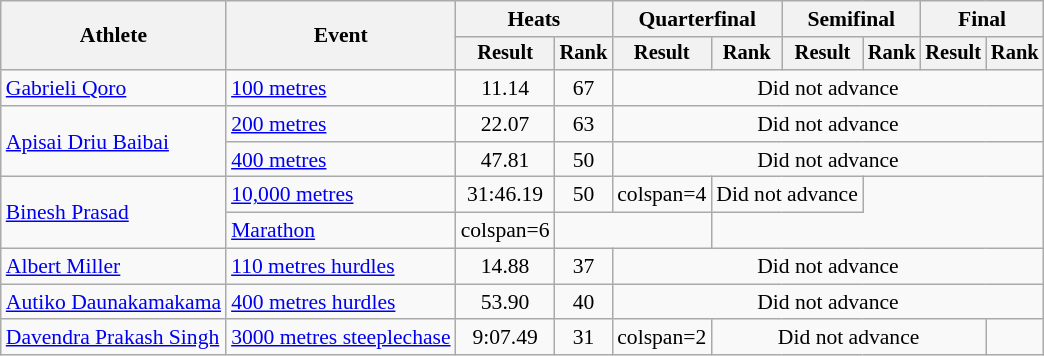<table class="wikitable" style="font-size:90%">
<tr>
<th rowspan="2">Athlete</th>
<th rowspan="2">Event</th>
<th colspan="2">Heats</th>
<th colspan="2">Quarterfinal</th>
<th colspan="2">Semifinal</th>
<th colspan="2">Final</th>
</tr>
<tr style="font-size:95%">
<th>Result</th>
<th>Rank</th>
<th>Result</th>
<th>Rank</th>
<th>Result</th>
<th>Rank</th>
<th>Result</th>
<th>Rank</th>
</tr>
<tr align=center>
<td align=left><a href='#'>Gabrieli Qoro</a></td>
<td align=left><a href='#'>100 metres</a></td>
<td>11.14</td>
<td>67</td>
<td colspan=6>Did not advance</td>
</tr>
<tr align=center>
<td align=left rowspan=2><a href='#'>Apisai Driu Baibai</a></td>
<td align=left><a href='#'>200 metres</a></td>
<td>22.07</td>
<td>63</td>
<td colspan=6>Did not advance</td>
</tr>
<tr align=center>
<td align=left><a href='#'>400 metres</a></td>
<td>47.81</td>
<td>50</td>
<td colspan=6>Did not advance</td>
</tr>
<tr align=center>
<td align=left rowspan=2><a href='#'>Binesh Prasad</a></td>
<td align=left><a href='#'>10,000 metres</a></td>
<td>31:46.19</td>
<td>50</td>
<td>colspan=4</td>
<td colspan=2>Did not advance</td>
</tr>
<tr align=center>
<td align=left><a href='#'>Marathon</a></td>
<td>colspan=6</td>
<td colspan=2></td>
</tr>
<tr align=center>
<td align=left><a href='#'>Albert Miller</a></td>
<td align=left><a href='#'>110 metres hurdles</a></td>
<td>14.88</td>
<td>37</td>
<td colspan=6>Did not advance</td>
</tr>
<tr align=center>
<td align=left><a href='#'>Autiko Daunakamakama</a></td>
<td align=left><a href='#'>400 metres hurdles</a></td>
<td>53.90</td>
<td>40</td>
<td colspan=6>Did not advance</td>
</tr>
<tr align=center>
<td align=left><a href='#'>Davendra Prakash Singh</a></td>
<td align=left><a href='#'>3000 metres steeplechase</a></td>
<td>9:07.49</td>
<td>31</td>
<td>colspan=2</td>
<td colspan=4>Did not advance</td>
</tr>
</table>
